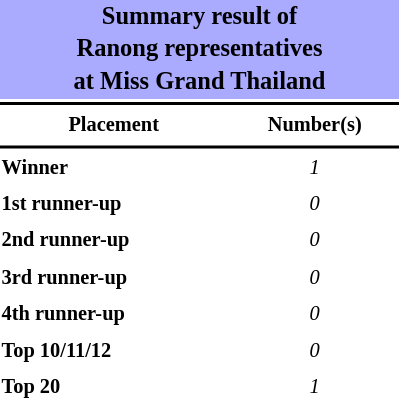<table style="width: 270px; font-size:85%; line-height:1.5em;">
<tr>
<th colspan="2" align="center" style="background:#AAF;"><big>Summary result of<br>Ranong representatives<br>at Miss Grand Thailand</big></th>
</tr>
<tr>
<td colspan="2" style="background:black"></td>
</tr>
<tr>
<th scope="col">Placement</th>
<th scope="col">Number(s)</th>
</tr>
<tr>
<td colspan="2" style="background:black"></td>
</tr>
<tr>
<td align="left"><strong>Winner</strong></td>
<td align="center"><em>1</em></td>
</tr>
<tr>
<td align="left"><strong>1st runner-up</strong></td>
<td align="center"><em>0</em></td>
</tr>
<tr>
<td align="left"><strong>2nd runner-up</strong></td>
<td align="center"><em>0</em></td>
</tr>
<tr>
<td align="left"><strong>3rd runner-up</strong></td>
<td align="center"><em>0</em></td>
</tr>
<tr>
<td align="left"><strong>4th runner-up</strong></td>
<td align="center"><em>0</em></td>
</tr>
<tr>
<td align="left"><strong>Top 10/11/12</strong></td>
<td align="center"><em>0</em></td>
</tr>
<tr>
<td align="left"><strong>Top 20</strong></td>
<td align="center"><em>1</em></td>
</tr>
</table>
